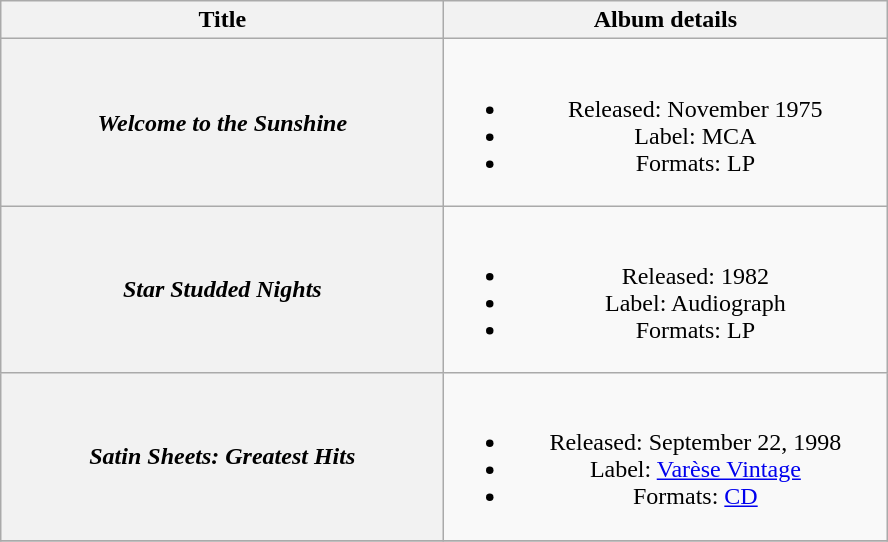<table class="wikitable plainrowheaders" style="text-align:center;">
<tr>
<th scope="col" style="width:18em;">Title</th>
<th scope="col" style="width:18em;">Album details</th>
</tr>
<tr>
<th scope="row"><em>Welcome to the Sunshine</em></th>
<td><br><ul><li>Released: November 1975</li><li>Label: MCA</li><li>Formats: LP</li></ul></td>
</tr>
<tr>
<th scope="row"><em>Star Studded Nights</em></th>
<td><br><ul><li>Released: 1982</li><li>Label: Audiograph</li><li>Formats: LP</li></ul></td>
</tr>
<tr>
<th scope="row"><em>Satin Sheets: Greatest Hits</em></th>
<td><br><ul><li>Released: September 22, 1998</li><li>Label: <a href='#'>Varèse Vintage</a></li><li>Formats: <a href='#'>CD</a></li></ul></td>
</tr>
<tr>
</tr>
</table>
